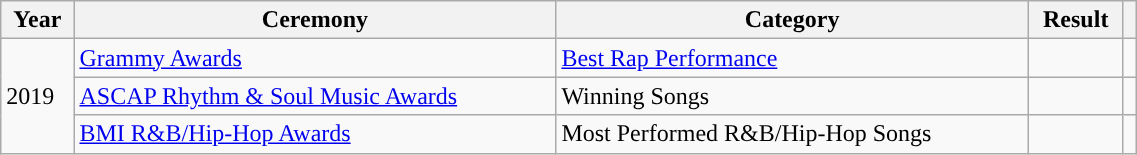<table class="wikitable sortable plainrowheaders" style="width: 60%;">
<tr>
<th scope="col">Year</th>
<th scope="col">Ceremony</th>
<th scope="col">Category</th>
<th scope="col">Result</th>
<th scope="col" class="unsortable"></th>
</tr>
<tr>
<td rowspan="3">2019</td>
<td><a href='#'>Grammy Awards</a></td>
<td><a href='#'>Best Rap Performance</a></td>
<td></td>
<td style="text-align:center;"></td>
</tr>
<tr>
<td><a href='#'>ASCAP Rhythm & Soul Music Awards</a></td>
<td>Winning Songs</td>
<td></td>
<td style="text-align:center;"></td>
</tr>
<tr>
<td><a href='#'>BMI R&B/Hip-Hop Awards</a></td>
<td>Most Performed R&B/Hip-Hop Songs</td>
<td></td>
<td style="text-align:center;"></td>
</tr>
</table>
